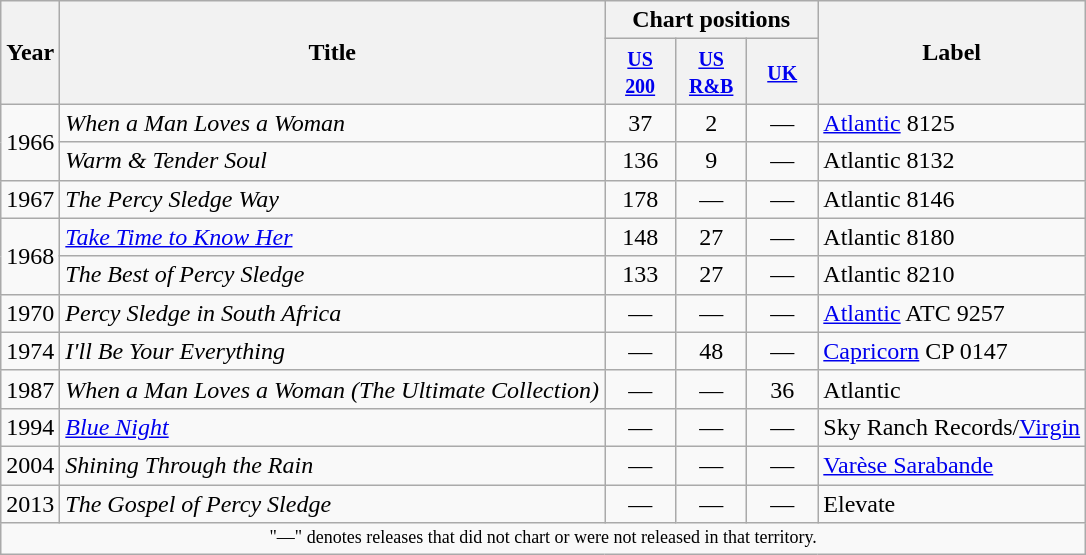<table class="wikitable">
<tr>
<th rowspan="2">Year</th>
<th rowspan="2">Title</th>
<th colspan="3">Chart positions</th>
<th rowspan="2">Label</th>
</tr>
<tr>
<th width="40"><small><a href='#'>US 200</a></small><br></th>
<th width="40"><small><a href='#'>US R&B</a></small><br></th>
<th width="40"><small><a href='#'>UK</a></small><br></th>
</tr>
<tr>
<td rowspan="2">1966</td>
<td><em>When a Man Loves a Woman</em></td>
<td align="center">37</td>
<td align="center">2</td>
<td align="center">—</td>
<td><a href='#'>Atlantic</a> 8125</td>
</tr>
<tr>
<td><em>Warm & Tender Soul</em></td>
<td align="center">136</td>
<td align="center">9</td>
<td align="center">—</td>
<td>Atlantic 8132</td>
</tr>
<tr>
<td>1967</td>
<td><em>The Percy Sledge Way</em></td>
<td align="center">178</td>
<td align="center">—</td>
<td align="center">—</td>
<td>Atlantic 8146</td>
</tr>
<tr>
<td rowspan="2">1968</td>
<td><em><a href='#'>Take Time to Know Her</a></em></td>
<td align="center">148</td>
<td align="center">27</td>
<td align="center">—</td>
<td>Atlantic 8180</td>
</tr>
<tr>
<td><em>The Best of Percy Sledge</em></td>
<td align="center">133</td>
<td align="center">27</td>
<td align="center">—</td>
<td>Atlantic 8210</td>
</tr>
<tr>
<td>1970</td>
<td><em>Percy Sledge in South Africa</em></td>
<td align="center">—</td>
<td align="center">—</td>
<td align="center">—</td>
<td><a href='#'>Atlantic</a> ATC 9257</td>
</tr>
<tr>
<td>1974</td>
<td><em>I'll Be Your Everything</em></td>
<td align="center">—</td>
<td align="center">48</td>
<td align="center">—</td>
<td><a href='#'>Capricorn</a> CP 0147</td>
</tr>
<tr>
<td>1987</td>
<td><em>When a Man Loves a Woman (The Ultimate Collection)</em></td>
<td align="center">—</td>
<td align="center">—</td>
<td align="center">36</td>
<td>Atlantic</td>
</tr>
<tr>
<td>1994</td>
<td><em><a href='#'>Blue Night</a></em></td>
<td align="center">—</td>
<td align="center">—</td>
<td align="center">—</td>
<td>Sky Ranch Records/<a href='#'>Virgin</a></td>
</tr>
<tr>
<td>2004</td>
<td><em>Shining Through the Rain</em></td>
<td align="center">—</td>
<td align="center">—</td>
<td align="center">—</td>
<td><a href='#'>Varèse Sarabande</a></td>
</tr>
<tr>
<td>2013</td>
<td><em>The Gospel of Percy Sledge</em></td>
<td align="center">—</td>
<td align="center">—</td>
<td align="center">—</td>
<td>Elevate</td>
</tr>
<tr>
<td colspan="6" style="text-align:center; font-size:9pt;">"—" denotes releases that did not chart or were not released in that territory.</td>
</tr>
</table>
